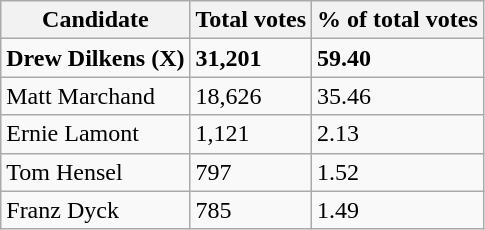<table class="wikitable">
<tr>
<th>Candidate</th>
<th>Total votes</th>
<th>% of total votes</th>
</tr>
<tr>
<td><strong>Drew Dilkens (X)</strong></td>
<td><strong>31,201</strong></td>
<td><strong>59.40</strong></td>
</tr>
<tr>
<td>Matt Marchand</td>
<td>18,626</td>
<td>35.46</td>
</tr>
<tr>
<td>Ernie Lamont</td>
<td>1,121</td>
<td>2.13</td>
</tr>
<tr>
<td>Tom Hensel</td>
<td>797</td>
<td>1.52</td>
</tr>
<tr>
<td>Franz Dyck</td>
<td>785</td>
<td>1.49</td>
</tr>
</table>
